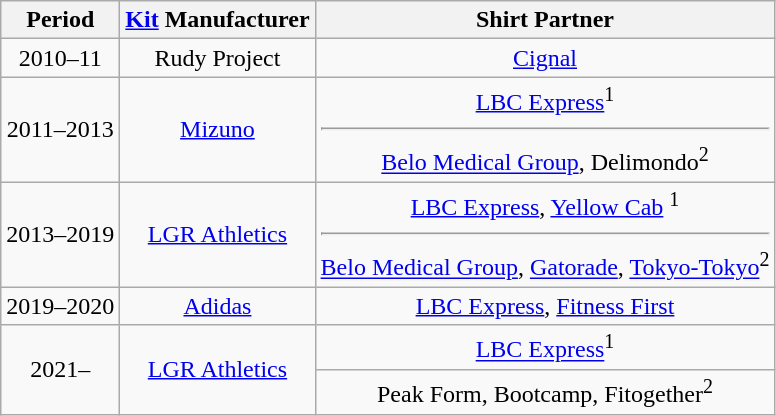<table class="wikitable" style="text-align: center">
<tr>
<th>Period</th>
<th><a href='#'>Kit</a> Manufacturer</th>
<th>Shirt Partner</th>
</tr>
<tr>
<td>2010–11</td>
<td>Rudy Project</td>
<td><a href='#'>Cignal</a></td>
</tr>
<tr>
<td>2011–2013</td>
<td><a href='#'>Mizuno</a></td>
<td><a href='#'>LBC Express</a><sup>1</sup><hr><a href='#'>Belo Medical Group</a>, Delimondo<sup>2</sup></td>
</tr>
<tr>
<td>2013–2019</td>
<td><a href='#'>LGR Athletics</a></td>
<td><a href='#'>LBC Express</a>, <a href='#'>Yellow Cab</a> <sup>1</sup><hr><a href='#'>Belo Medical Group</a>, <a href='#'>Gatorade</a>, <a href='#'>Tokyo-Tokyo</a><sup>2</sup></td>
</tr>
<tr>
<td>2019–2020</td>
<td><a href='#'>Adidas</a></td>
<td><a href='#'>LBC Express</a>, <a href='#'>Fitness First</a></td>
</tr>
<tr>
<td rowspan="2">2021–</td>
<td rowspan="2"><a href='#'>LGR Athletics</a></td>
<td><a href='#'>LBC Express</a><sup>1</sup></td>
</tr>
<tr>
<td>Peak Form, Bootcamp, Fitogether<sup>2</sup></td>
</tr>
</table>
